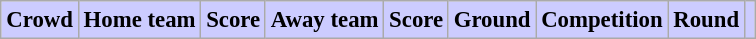<table class="wikitable sortable" style="font-size:95%; margin: 1em auto 1em auto;">
<tr style="background:#ccf;">
<td><strong>Crowd</strong></td>
<td><strong>Home team</strong></td>
<td><strong>Score</strong></td>
<td><strong>Away team</strong></td>
<td><strong>Score</strong></td>
<td><strong>Ground</strong></td>
<td><strong>Competition</strong></td>
<td><strong>Round</strong></td>
<td></td>
</tr>
</table>
